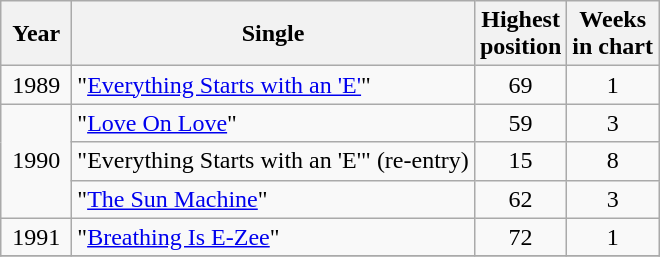<table class="wikitable">
<tr>
<th width="40">Year</th>
<th>Single</th>
<th width="40">Highest<br>position</th>
<th>Weeks<br>in chart</th>
</tr>
<tr>
<td align="center">1989</td>
<td align="left" valign="top">"<a href='#'>Everything Starts with an 'E'</a>"</td>
<td align="center" valign="top">69</td>
<td align="center" valign="top">1</td>
</tr>
<tr>
<td align="center" rowspan="3">1990</td>
<td align="left" valign="top">"<a href='#'>Love On Love</a>"</td>
<td align="center" valign="top">59</td>
<td align="center" valign="top">3</td>
</tr>
<tr>
<td align="left" valign="top">"Everything Starts with an 'E'" (re-entry)</td>
<td align="center" valign="top">15</td>
<td align="center" valign="top">8</td>
</tr>
<tr>
<td align="left" valign="top">"<a href='#'>The Sun Machine</a>"</td>
<td align="center" valign="top">62</td>
<td align="center" valign="top">3</td>
</tr>
<tr>
<td align="center">1991</td>
<td align="left" valign="top">"<a href='#'>Breathing Is E-Zee</a>"</td>
<td align="center" valign="top">72</td>
<td align="center" valign="top">1</td>
</tr>
<tr>
</tr>
</table>
